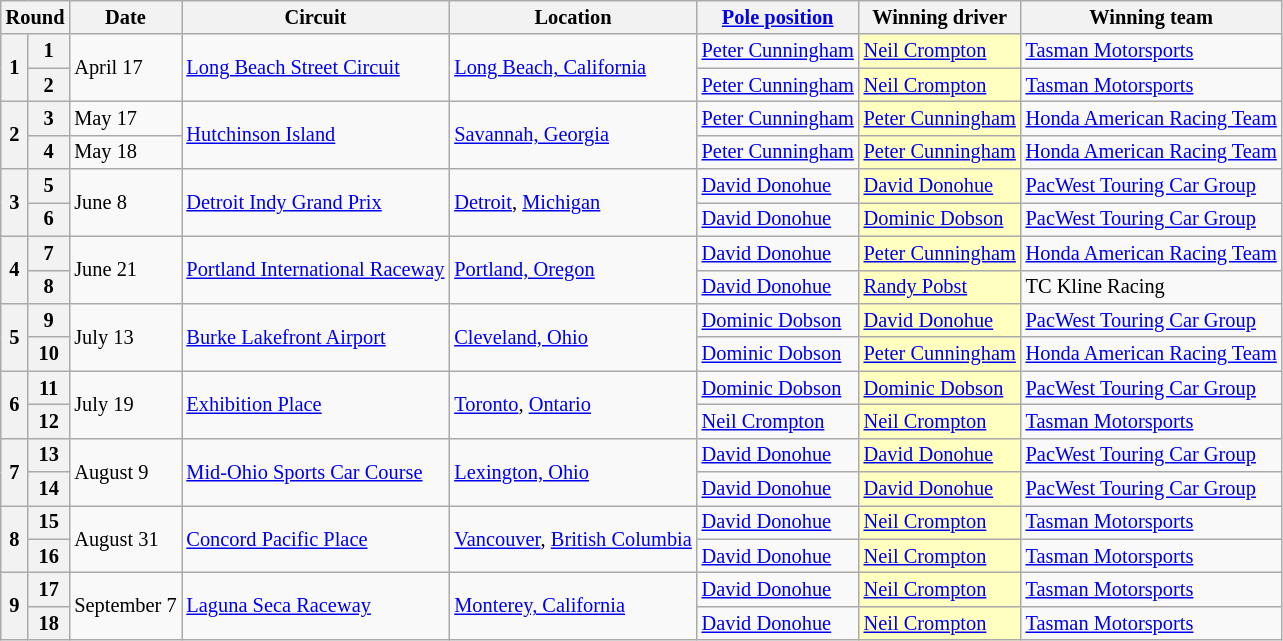<table class="wikitable" style="font-size: 85%">
<tr>
<th colspan="2">Round</th>
<th>Date</th>
<th>Circuit</th>
<th>Location</th>
<th><a href='#'>Pole position</a></th>
<th>Winning driver</th>
<th>Winning team</th>
</tr>
<tr>
<th rowspan="2">1</th>
<th>1</th>
<td rowspan=2>April 17</td>
<td rowspan=2> <a href='#'>Long Beach Street Circuit</a></td>
<td rowspan=2><a href='#'>Long Beach, California</a></td>
<td> <a href='#'>Peter Cunningham</a></td>
<td style="background:#FFFFBF;"> <a href='#'>Neil Crompton</a></td>
<td><a href='#'>Tasman Motorsports</a></td>
</tr>
<tr>
<th>2</th>
<td> <a href='#'>Peter Cunningham</a></td>
<td style="background:#FFFFBF;"> <a href='#'>Neil Crompton</a></td>
<td><a href='#'>Tasman Motorsports</a></td>
</tr>
<tr>
<th rowspan="2">2</th>
<th>3</th>
<td>May 17</td>
<td rowspan=2> <a href='#'>Hutchinson Island</a></td>
<td rowspan=2><a href='#'>Savannah, Georgia</a></td>
<td> <a href='#'>Peter Cunningham</a></td>
<td style="background:#FFFFBF;"> <a href='#'>Peter Cunningham</a></td>
<td><a href='#'>Honda American Racing Team</a></td>
</tr>
<tr>
<th>4</th>
<td>May 18</td>
<td> <a href='#'>Peter Cunningham</a></td>
<td style="background:#FFFFBF;"> <a href='#'>Peter Cunningham</a></td>
<td><a href='#'>Honda American Racing Team</a></td>
</tr>
<tr>
<th rowspan="2">3</th>
<th>5</th>
<td rowspan=2>June 8</td>
<td rowspan=2> <a href='#'>Detroit Indy Grand Prix</a></td>
<td rowspan=2><a href='#'>Detroit</a>, <a href='#'>Michigan</a></td>
<td> <a href='#'>David Donohue</a></td>
<td style="background:#FFFFBF;"> <a href='#'>David Donohue</a></td>
<td><a href='#'>PacWest Touring Car Group</a></td>
</tr>
<tr>
<th>6</th>
<td> <a href='#'>David Donohue</a></td>
<td style="background:#FFFFBF;"> <a href='#'>Dominic Dobson</a></td>
<td><a href='#'>PacWest Touring Car Group</a></td>
</tr>
<tr>
<th rowspan="2">4</th>
<th>7</th>
<td rowspan=2>June 21</td>
<td rowspan=2> <a href='#'>Portland International Raceway</a></td>
<td rowspan=2><a href='#'>Portland, Oregon</a></td>
<td> <a href='#'>David Donohue</a></td>
<td style="background:#FFFFBF;"> <a href='#'>Peter Cunningham</a></td>
<td><a href='#'>Honda American Racing Team</a></td>
</tr>
<tr>
<th>8</th>
<td> <a href='#'>David Donohue</a></td>
<td style="background:#FFFFBF;"> <a href='#'>Randy Pobst</a></td>
<td>TC Kline Racing</td>
</tr>
<tr>
<th rowspan="2">5</th>
<th>9</th>
<td rowspan=2>July 13</td>
<td rowspan=2> <a href='#'>Burke Lakefront Airport</a></td>
<td rowspan=2><a href='#'>Cleveland, Ohio</a></td>
<td> <a href='#'>Dominic Dobson</a></td>
<td style="background:#FFFFBF;"> <a href='#'>David Donohue</a></td>
<td><a href='#'>PacWest Touring Car Group</a></td>
</tr>
<tr>
<th>10</th>
<td> <a href='#'>Dominic Dobson</a></td>
<td style="background:#FFFFBF;"> <a href='#'>Peter Cunningham</a></td>
<td><a href='#'>Honda American Racing Team</a></td>
</tr>
<tr>
<th rowspan="2">6</th>
<th>11</th>
<td rowspan=2>July 19</td>
<td rowspan=2> <a href='#'>Exhibition Place</a></td>
<td rowspan=2><a href='#'>Toronto</a>, <a href='#'>Ontario</a></td>
<td> <a href='#'>Dominic Dobson</a></td>
<td style="background:#FFFFBF;"> <a href='#'>Dominic Dobson</a></td>
<td><a href='#'>PacWest Touring Car Group</a></td>
</tr>
<tr>
<th>12</th>
<td> <a href='#'>Neil Crompton</a></td>
<td style="background:#FFFFBF;"> <a href='#'>Neil Crompton</a></td>
<td><a href='#'>Tasman Motorsports</a></td>
</tr>
<tr>
<th rowspan="2">7</th>
<th>13</th>
<td rowspan=2>August 9</td>
<td rowspan=2> <a href='#'>Mid-Ohio Sports Car Course</a></td>
<td rowspan=2><a href='#'>Lexington, Ohio</a></td>
<td> <a href='#'>David Donohue</a></td>
<td style="background:#FFFFBF;"> <a href='#'>David Donohue</a></td>
<td><a href='#'>PacWest Touring Car Group</a></td>
</tr>
<tr>
<th>14</th>
<td> <a href='#'>David Donohue</a></td>
<td style="background:#FFFFBF;"> <a href='#'>David Donohue</a></td>
<td><a href='#'>PacWest Touring Car Group</a></td>
</tr>
<tr>
<th rowspan="2">8</th>
<th>15</th>
<td rowspan=2>August 31</td>
<td rowspan=2> <a href='#'>Concord Pacific Place</a></td>
<td rowspan=2><a href='#'>Vancouver</a>, <a href='#'>British Columbia</a></td>
<td> <a href='#'>David Donohue</a></td>
<td style="background:#FFFFBF;"> <a href='#'>Neil Crompton</a></td>
<td><a href='#'>Tasman Motorsports</a></td>
</tr>
<tr>
<th>16</th>
<td> <a href='#'>David Donohue</a></td>
<td style="background:#FFFFBF;"> <a href='#'>Neil Crompton</a></td>
<td><a href='#'>Tasman Motorsports</a></td>
</tr>
<tr>
<th rowspan="2">9</th>
<th>17</th>
<td rowspan=2>September 7</td>
<td rowspan=2> <a href='#'>Laguna Seca Raceway</a></td>
<td rowspan=2><a href='#'>Monterey, California</a></td>
<td> <a href='#'>David Donohue</a></td>
<td style="background:#FFFFBF;"> <a href='#'>Neil Crompton</a></td>
<td><a href='#'>Tasman Motorsports</a></td>
</tr>
<tr>
<th>18</th>
<td> <a href='#'>David Donohue</a></td>
<td style="background:#FFFFBF;"> <a href='#'>Neil Crompton</a></td>
<td><a href='#'>Tasman Motorsports</a></td>
</tr>
</table>
